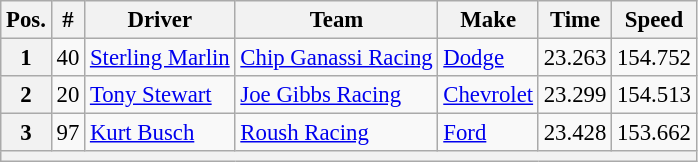<table class="wikitable" style="font-size:95%">
<tr>
<th>Pos.</th>
<th>#</th>
<th>Driver</th>
<th>Team</th>
<th>Make</th>
<th>Time</th>
<th>Speed</th>
</tr>
<tr>
<th>1</th>
<td>40</td>
<td><a href='#'>Sterling Marlin</a></td>
<td><a href='#'>Chip Ganassi Racing</a></td>
<td><a href='#'>Dodge</a></td>
<td>23.263</td>
<td>154.752</td>
</tr>
<tr>
<th>2</th>
<td>20</td>
<td><a href='#'>Tony Stewart</a></td>
<td><a href='#'>Joe Gibbs Racing</a></td>
<td><a href='#'>Chevrolet</a></td>
<td>23.299</td>
<td>154.513</td>
</tr>
<tr>
<th>3</th>
<td>97</td>
<td><a href='#'>Kurt Busch</a></td>
<td><a href='#'>Roush Racing</a></td>
<td><a href='#'>Ford</a></td>
<td>23.428</td>
<td>153.662</td>
</tr>
<tr>
<th colspan="7"></th>
</tr>
</table>
